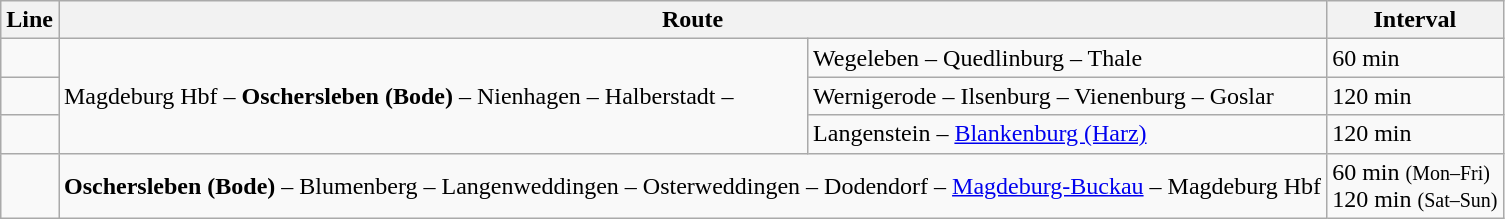<table class="wikitable">
<tr>
<th>Line</th>
<th colspan="2">Route</th>
<th>Interval</th>
</tr>
<tr>
<td align="center"></td>
<td rowspan="3">Magdeburg Hbf – <strong>Oschersleben (Bode)</strong> – Nienhagen – Halberstadt –</td>
<td>Wegeleben – Quedlinburg – Thale</td>
<td>60 min</td>
</tr>
<tr>
<td align="center"></td>
<td>Wernigerode – Ilsenburg – Vienenburg – Goslar</td>
<td>120 min</td>
</tr>
<tr>
<td align="center"></td>
<td>Langenstein – <a href='#'>Blankenburg (Harz)</a></td>
<td>120 min</td>
</tr>
<tr>
<td align="center"></td>
<td colspan="2"><strong>Oschersleben (Bode)</strong> – Blumenberg – Langenweddingen – Osterweddingen – Dodendorf – <a href='#'>Magdeburg-Buckau</a> – Magdeburg Hbf</td>
<td>60 min <small>(Mon–Fri)</small><br>120 min <small>(Sat–Sun)</small></td>
</tr>
</table>
